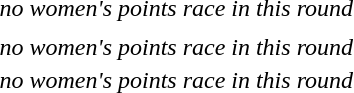<table>
<tr>
<td></td>
<td colspan=3><em>no women's points race in this round</em></td>
</tr>
<tr>
<td></td>
<td></td>
<td></td>
<td></td>
</tr>
<tr>
<td></td>
<td colspan=3><em>no women's points race in this round</em></td>
</tr>
<tr>
<td></td>
<td colspan=3><em>no women's points race in this round</em></td>
</tr>
</table>
